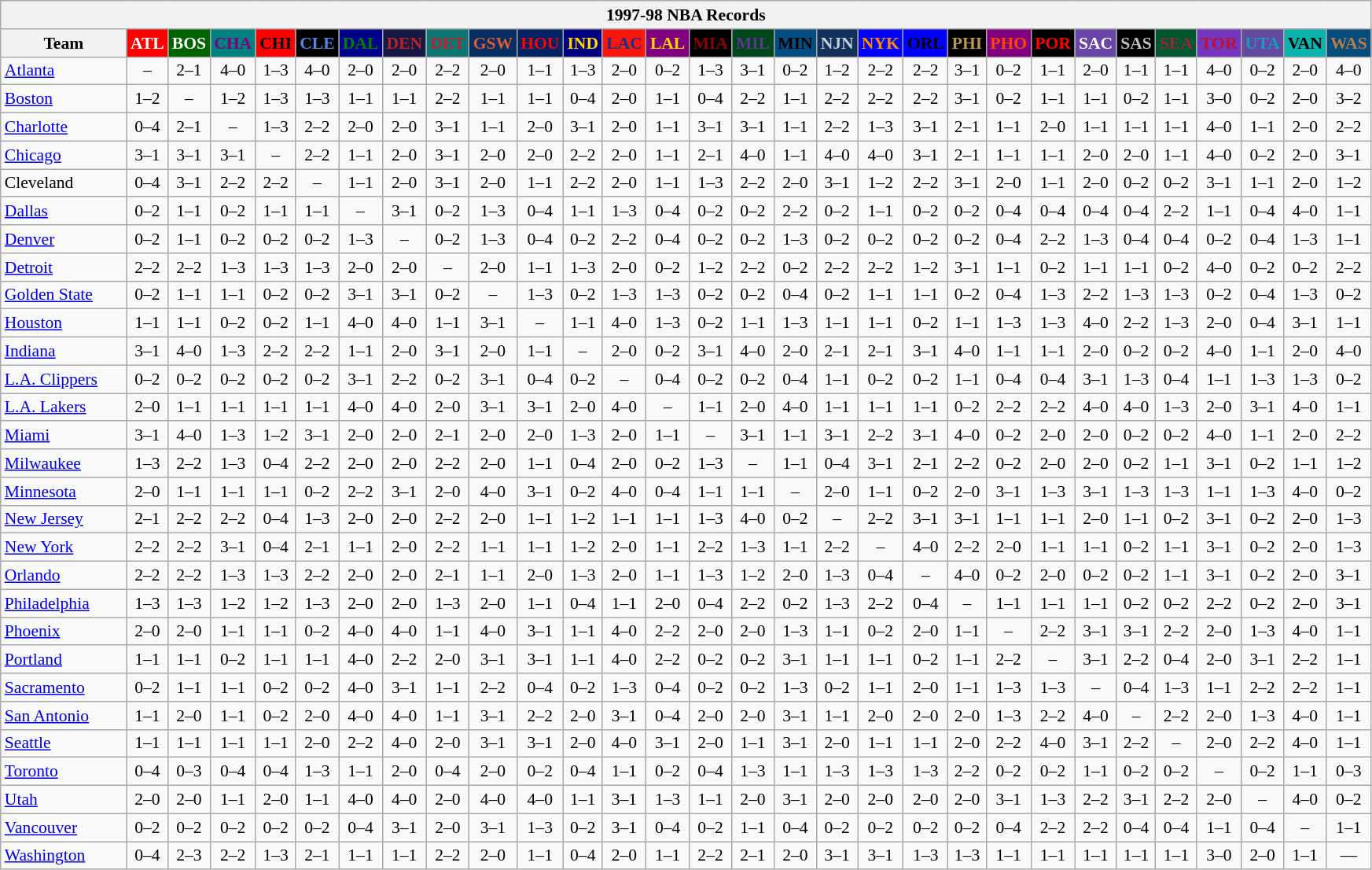<table class="wikitable" style="font-size:90%; text-align:center;">
<tr>
<th colspan=30>1997-98 NBA Records</th>
</tr>
<tr>
<th width=100>Team</th>
<th style="background:#FF0000;color:#FFFFFF;width=35">ATL</th>
<th style="background:#006400;color:#FFFFFF;width=35">BOS</th>
<th style="background:#008080;color:#800080;width=35">CHA</th>
<th style="background:#FF0000;color:#000000;width=35">CHI</th>
<th style="background:#000000;color:#5787DC;width=35">CLE</th>
<th style="background:#00008B;color:#008000;width=35">DAL</th>
<th style="background:#141A44;color:#BC2224;width=35">DEN</th>
<th style="background:#0C7674;color:#BB222C;width=35">DET</th>
<th style="background:#072E63;color:#DC5A34;width=35">GSW</th>
<th style="background:#002366;color:#FF0000;width=35">HOU</th>
<th style="background:#000080;color:#FFD700;width=35">IND</th>
<th style="background:#F9160D;color:#1A2E8B;width=35">LAC</th>
<th style="background:#800080;color:#FFD700;width=35">LAL</th>
<th style="background:#000000;color:#8B0000;width=35">MIA</th>
<th style="background:#00471B;color:#5C378A;width=35">MIL</th>
<th style="background:#044D80;color:#000000;width=35">MIN</th>
<th style="background:#12305B;color:#C4CED4;width=35">NJN</th>
<th style="background:#0000FF;color:#FF8C00;width=35">NYK</th>
<th style="background:#0000FF;color:#000000;width=35">ORL</th>
<th style="background:#000000;color:#BB9754;width=35">PHI</th>
<th style="background:#800080;color:#FF4500;width=35">PHO</th>
<th style="background:#000000;color:#FF0000;width=35">POR</th>
<th style="background:#6846A8;color:#FFFFFF;width=35">SAC</th>
<th style="background:#000000;color:#C0C0C0;width=35">SAS</th>
<th style="background:#005831;color:#992634;width=35">SEA</th>
<th style="background:#7436BF;color:#BE0F34;width=35">TOR</th>
<th style="background:#644A9C;color:#149BC7;width=35">UTA</th>
<th style="background:#0CB2AC;color:#000000;width=35">VAN</th>
<th style="background:#044D7D;color:#BC7A44;width=35">WAS</th>
</tr>
<tr>
<td style="text-align:left;"><a href='#'>Atlanta</a></td>
<td>–</td>
<td>2–1</td>
<td>4–0</td>
<td>1–3</td>
<td>4–0</td>
<td>2–0</td>
<td>2–0</td>
<td>2–2</td>
<td>2–0</td>
<td>1–1</td>
<td>1–3</td>
<td>2–0</td>
<td>0–2</td>
<td>1–3</td>
<td>3–1</td>
<td>0–2</td>
<td>1–2</td>
<td>2–2</td>
<td>2–2</td>
<td>3–1</td>
<td>0–2</td>
<td>1–1</td>
<td>2–0</td>
<td>1–1</td>
<td>1–1</td>
<td>4–0</td>
<td>0–2</td>
<td>2–0</td>
<td>4–0</td>
</tr>
<tr>
<td style="text-align:left;"><a href='#'>Boston</a></td>
<td>1–2</td>
<td>–</td>
<td>1–2</td>
<td>1–3</td>
<td>1–3</td>
<td>1–1</td>
<td>1–1</td>
<td>2–2</td>
<td>1–1</td>
<td>1–1</td>
<td>0–4</td>
<td>2–0</td>
<td>1–1</td>
<td>0–4</td>
<td>2–2</td>
<td>1–1</td>
<td>2–2</td>
<td>2–2</td>
<td>2–2</td>
<td>3–1</td>
<td>0–2</td>
<td>1–1</td>
<td>1–1</td>
<td>0–2</td>
<td>1–1</td>
<td>3–0</td>
<td>0–2</td>
<td>2–0</td>
<td>3–2</td>
</tr>
<tr>
<td style="text-align:left;"><a href='#'>Charlotte</a></td>
<td>0–4</td>
<td>2–1</td>
<td>–</td>
<td>1–3</td>
<td>2–2</td>
<td>2–0</td>
<td>2–0</td>
<td>3–1</td>
<td>1–1</td>
<td>2–0</td>
<td>3–1</td>
<td>2–0</td>
<td>1–1</td>
<td>3–1</td>
<td>3–1</td>
<td>1–1</td>
<td>2–2</td>
<td>1–3</td>
<td>3–1</td>
<td>2–1</td>
<td>1–1</td>
<td>2–0</td>
<td>1–1</td>
<td>1–1</td>
<td>1–1</td>
<td>4–0</td>
<td>1–1</td>
<td>2–0</td>
<td>2–2</td>
</tr>
<tr>
<td style="text-align:left;"><a href='#'>Chicago</a></td>
<td>3–1</td>
<td>3–1</td>
<td>3–1</td>
<td>–</td>
<td>2–2</td>
<td>1–1</td>
<td>2–0</td>
<td>3–1</td>
<td>2–0</td>
<td>2–0</td>
<td>2–2</td>
<td>2–0</td>
<td>1–1</td>
<td>2–1</td>
<td>4–0</td>
<td>1–1</td>
<td>4–0</td>
<td>4–0</td>
<td>3–1</td>
<td>2–1</td>
<td>1–1</td>
<td>1–1</td>
<td>2–0</td>
<td>2–0</td>
<td>1–1</td>
<td>4–0</td>
<td>0–2</td>
<td>2–0</td>
<td>3–1</td>
</tr>
<tr>
<td style="text-align:left;">Cleveland</td>
<td>0–4</td>
<td>3–1</td>
<td>2–2</td>
<td>2–2</td>
<td>–</td>
<td>1–1</td>
<td>2–0</td>
<td>3–1</td>
<td>2–0</td>
<td>1–1</td>
<td>2–2</td>
<td>2–0</td>
<td>1–1</td>
<td>1–3</td>
<td>2–2</td>
<td>2–0</td>
<td>3–1</td>
<td>1–2</td>
<td>2–2</td>
<td>3–1</td>
<td>2–0</td>
<td>1–1</td>
<td>2–0</td>
<td>0–2</td>
<td>0–2</td>
<td>3–1</td>
<td>1–1</td>
<td>2–0</td>
<td>1–2</td>
</tr>
<tr>
<td style="text-align:left;"><a href='#'>Dallas</a></td>
<td>0–2</td>
<td>1–1</td>
<td>0–2</td>
<td>1–1</td>
<td>1–1</td>
<td>–</td>
<td>3–1</td>
<td>0–2</td>
<td>1–3</td>
<td>0–4</td>
<td>1–1</td>
<td>1–3</td>
<td>0–4</td>
<td>0–2</td>
<td>0–2</td>
<td>2–2</td>
<td>0–2</td>
<td>1–1</td>
<td>0–2</td>
<td>0–2</td>
<td>0–4</td>
<td>0–4</td>
<td>0–4</td>
<td>0–4</td>
<td>2–2</td>
<td>1–1</td>
<td>0–4</td>
<td>4–0</td>
<td>1–1</td>
</tr>
<tr>
<td style="text-align:left;"><a href='#'>Denver</a></td>
<td>0–2</td>
<td>1–1</td>
<td>0–2</td>
<td>0–2</td>
<td>0–2</td>
<td>1–3</td>
<td>–</td>
<td>0–2</td>
<td>1–3</td>
<td>0–4</td>
<td>0–2</td>
<td>2–2</td>
<td>0–4</td>
<td>0–2</td>
<td>0–2</td>
<td>1–3</td>
<td>0–2</td>
<td>0–2</td>
<td>0–2</td>
<td>0–2</td>
<td>0–4</td>
<td>2–2</td>
<td>1–3</td>
<td>0–4</td>
<td>0–4</td>
<td>0–2</td>
<td>0–4</td>
<td>1–3</td>
<td>1–1</td>
</tr>
<tr>
<td style="text-align:left;"><a href='#'>Detroit</a></td>
<td>2–2</td>
<td>2–2</td>
<td>1–3</td>
<td>1–3</td>
<td>1–3</td>
<td>2–0</td>
<td>2–0</td>
<td>–</td>
<td>2–0</td>
<td>1–1</td>
<td>1–3</td>
<td>2–0</td>
<td>0–2</td>
<td>1–2</td>
<td>2–2</td>
<td>0–2</td>
<td>2–2</td>
<td>2–2</td>
<td>1–2</td>
<td>3–1</td>
<td>1–1</td>
<td>0–2</td>
<td>1–1</td>
<td>1–1</td>
<td>0–2</td>
<td>4–0</td>
<td>0–2</td>
<td>0–2</td>
<td>2–2</td>
</tr>
<tr>
<td style="text-align:left;"><a href='#'>Golden State</a></td>
<td>0–2</td>
<td>1–1</td>
<td>1–1</td>
<td>0–2</td>
<td>0–2</td>
<td>3–1</td>
<td>3–1</td>
<td>0–2</td>
<td>–</td>
<td>1–3</td>
<td>0–2</td>
<td>1–3</td>
<td>1–3</td>
<td>0–2</td>
<td>0–2</td>
<td>0–4</td>
<td>0–2</td>
<td>1–1</td>
<td>1–1</td>
<td>0–2</td>
<td>0–4</td>
<td>1–3</td>
<td>2–2</td>
<td>1–3</td>
<td>1–3</td>
<td>0–2</td>
<td>0–4</td>
<td>1–3</td>
<td>0–2</td>
</tr>
<tr>
<td style="text-align:left;"><a href='#'>Houston</a></td>
<td>1–1</td>
<td>1–1</td>
<td>0–2</td>
<td>0–2</td>
<td>1–1</td>
<td>4–0</td>
<td>4–0</td>
<td>1–1</td>
<td>3–1</td>
<td>–</td>
<td>1–1</td>
<td>4–0</td>
<td>1–3</td>
<td>0–2</td>
<td>1–1</td>
<td>1–3</td>
<td>1–1</td>
<td>1–1</td>
<td>0–2</td>
<td>1–1</td>
<td>1–3</td>
<td>1–3</td>
<td>4–0</td>
<td>2–2</td>
<td>1–3</td>
<td>2–0</td>
<td>0–4</td>
<td>3–1</td>
<td>1–1</td>
</tr>
<tr>
<td style="text-align:left;"><a href='#'>Indiana</a></td>
<td>3–1</td>
<td>4–0</td>
<td>1–3</td>
<td>2–2</td>
<td>2–2</td>
<td>1–1</td>
<td>2–0</td>
<td>3–1</td>
<td>2–0</td>
<td>1–1</td>
<td>–</td>
<td>2–0</td>
<td>0–2</td>
<td>3–1</td>
<td>4–0</td>
<td>2–0</td>
<td>2–1</td>
<td>2–1</td>
<td>3–1</td>
<td>4–0</td>
<td>1–1</td>
<td>1–1</td>
<td>2–0</td>
<td>0–2</td>
<td>0–2</td>
<td>4–0</td>
<td>1–1</td>
<td>2–0</td>
<td>4–0</td>
</tr>
<tr>
<td style="text-align:left;"><a href='#'>L.A. Clippers</a></td>
<td>0–2</td>
<td>0–2</td>
<td>0–2</td>
<td>0–2</td>
<td>0–2</td>
<td>3–1</td>
<td>2–2</td>
<td>0–2</td>
<td>3–1</td>
<td>0–4</td>
<td>0–2</td>
<td>–</td>
<td>0–4</td>
<td>0–2</td>
<td>0–2</td>
<td>0–4</td>
<td>1–1</td>
<td>0–2</td>
<td>0–2</td>
<td>1–1</td>
<td>0–4</td>
<td>0–4</td>
<td>3–1</td>
<td>1–3</td>
<td>0–4</td>
<td>1–1</td>
<td>1–3</td>
<td>1–3</td>
<td>0–2</td>
</tr>
<tr>
<td style="text-align:left;"><a href='#'>L.A. Lakers</a></td>
<td>2–0</td>
<td>1–1</td>
<td>1–1</td>
<td>1–1</td>
<td>1–1</td>
<td>4–0</td>
<td>4–0</td>
<td>2–0</td>
<td>3–1</td>
<td>3–1</td>
<td>2–0</td>
<td>4–0</td>
<td>–</td>
<td>1–1</td>
<td>2–0</td>
<td>4–0</td>
<td>1–1</td>
<td>1–1</td>
<td>1–1</td>
<td>0–2</td>
<td>2–2</td>
<td>2–2</td>
<td>4–0</td>
<td>4–0</td>
<td>1–3</td>
<td>2–0</td>
<td>3–1</td>
<td>4–0</td>
<td>1–1</td>
</tr>
<tr>
<td style="text-align:left;"><a href='#'>Miami</a></td>
<td>3–1</td>
<td>4–0</td>
<td>1–3</td>
<td>1–2</td>
<td>3–1</td>
<td>2–0</td>
<td>2–0</td>
<td>2–1</td>
<td>2–0</td>
<td>2–0</td>
<td>1–3</td>
<td>2–0</td>
<td>1–1</td>
<td>–</td>
<td>3–1</td>
<td>1–1</td>
<td>3–1</td>
<td>2–2</td>
<td>3–1</td>
<td>4–0</td>
<td>0–2</td>
<td>2–0</td>
<td>2–0</td>
<td>0–2</td>
<td>0–2</td>
<td>4–0</td>
<td>1–1</td>
<td>2–0</td>
<td>2–2</td>
</tr>
<tr>
<td style="text-align:left;"><a href='#'>Milwaukee</a></td>
<td>1–3</td>
<td>2–2</td>
<td>1–3</td>
<td>0–4</td>
<td>2–2</td>
<td>2–0</td>
<td>2–0</td>
<td>2–2</td>
<td>2–0</td>
<td>1–1</td>
<td>0–4</td>
<td>2–0</td>
<td>0–2</td>
<td>1–3</td>
<td>–</td>
<td>1–1</td>
<td>0–4</td>
<td>3–1</td>
<td>2–1</td>
<td>2–2</td>
<td>0–2</td>
<td>2–0</td>
<td>2–0</td>
<td>0–2</td>
<td>1–1</td>
<td>3–1</td>
<td>0–2</td>
<td>1–1</td>
<td>1–2</td>
</tr>
<tr>
<td style="text-align:left;"><a href='#'>Minnesota</a></td>
<td>2–0</td>
<td>1–1</td>
<td>1–1</td>
<td>1–1</td>
<td>0–2</td>
<td>2–2</td>
<td>3–1</td>
<td>2–0</td>
<td>4–0</td>
<td>3–1</td>
<td>0–2</td>
<td>4–0</td>
<td>0–4</td>
<td>1–1</td>
<td>1–1</td>
<td>–</td>
<td>2–0</td>
<td>1–1</td>
<td>0–2</td>
<td>2–0</td>
<td>3–1</td>
<td>1–3</td>
<td>3–1</td>
<td>1–3</td>
<td>1–3</td>
<td>1–1</td>
<td>1–3</td>
<td>4–0</td>
<td>0–2</td>
</tr>
<tr>
<td style="text-align:left;"><a href='#'>New Jersey</a></td>
<td>2–1</td>
<td>2–2</td>
<td>2–2</td>
<td>0–4</td>
<td>1–3</td>
<td>2–0</td>
<td>2–0</td>
<td>2–2</td>
<td>2–0</td>
<td>1–1</td>
<td>1–2</td>
<td>1–1</td>
<td>1–1</td>
<td>1–3</td>
<td>4–0</td>
<td>0–2</td>
<td>–</td>
<td>2–2</td>
<td>3–1</td>
<td>3–1</td>
<td>1–1</td>
<td>1–1</td>
<td>2–0</td>
<td>1–1</td>
<td>0–2</td>
<td>3–1</td>
<td>0–2</td>
<td>2–0</td>
<td>1–3</td>
</tr>
<tr>
<td style="text-align:left;"><a href='#'>New York</a></td>
<td>2–2</td>
<td>2–2</td>
<td>3–1</td>
<td>0–4</td>
<td>2–1</td>
<td>1–1</td>
<td>2–0</td>
<td>2–2</td>
<td>1–1</td>
<td>1–1</td>
<td>1–2</td>
<td>2–0</td>
<td>1–1</td>
<td>2–2</td>
<td>1–3</td>
<td>1–1</td>
<td>2–2</td>
<td>–</td>
<td>4–0</td>
<td>2–2</td>
<td>2–0</td>
<td>1–1</td>
<td>1–1</td>
<td>0–2</td>
<td>1–1</td>
<td>3–1</td>
<td>0–2</td>
<td>2–0</td>
<td>1–3</td>
</tr>
<tr>
<td style="text-align:left;"><a href='#'>Orlando</a></td>
<td>2–2</td>
<td>2–2</td>
<td>1–3</td>
<td>1–3</td>
<td>2–2</td>
<td>2–0</td>
<td>2–0</td>
<td>2–1</td>
<td>1–1</td>
<td>2–0</td>
<td>1–3</td>
<td>2–0</td>
<td>1–1</td>
<td>1–3</td>
<td>1–2</td>
<td>2–0</td>
<td>1–3</td>
<td>0–4</td>
<td>–</td>
<td>4–0</td>
<td>0–2</td>
<td>2–0</td>
<td>0–2</td>
<td>0–2</td>
<td>1–1</td>
<td>3–1</td>
<td>0–2</td>
<td>2–0</td>
<td>3–1</td>
</tr>
<tr>
<td style="text-align:left;"><a href='#'>Philadelphia</a></td>
<td>1–3</td>
<td>1–3</td>
<td>1–2</td>
<td>1–2</td>
<td>1–3</td>
<td>2–0</td>
<td>2–0</td>
<td>1–3</td>
<td>2–0</td>
<td>1–1</td>
<td>0–4</td>
<td>1–1</td>
<td>2–0</td>
<td>0–4</td>
<td>2–2</td>
<td>0–2</td>
<td>1–3</td>
<td>2–2</td>
<td>0–4</td>
<td>–</td>
<td>1–1</td>
<td>1–1</td>
<td>1–1</td>
<td>0–2</td>
<td>0–2</td>
<td>2–2</td>
<td>0–2</td>
<td>2–0</td>
<td>3–1</td>
</tr>
<tr>
<td style="text-align:left;"><a href='#'>Phoenix</a></td>
<td>2–0</td>
<td>2–0</td>
<td>1–1</td>
<td>1–1</td>
<td>0–2</td>
<td>4–0</td>
<td>4–0</td>
<td>1–1</td>
<td>4–0</td>
<td>3–1</td>
<td>1–1</td>
<td>4–0</td>
<td>2–2</td>
<td>2–0</td>
<td>2–0</td>
<td>1–3</td>
<td>1–1</td>
<td>0–2</td>
<td>2–0</td>
<td>1–1</td>
<td>–</td>
<td>2–2</td>
<td>3–1</td>
<td>3–1</td>
<td>2–2</td>
<td>2–0</td>
<td>1–3</td>
<td>4–0</td>
<td>1–1</td>
</tr>
<tr>
<td style="text-align:left;"><a href='#'>Portland</a></td>
<td>1–1</td>
<td>1–1</td>
<td>0–2</td>
<td>1–1</td>
<td>1–1</td>
<td>4–0</td>
<td>2–2</td>
<td>2–0</td>
<td>3–1</td>
<td>3–1</td>
<td>1–1</td>
<td>4–0</td>
<td>2–2</td>
<td>0–2</td>
<td>0–2</td>
<td>3–1</td>
<td>1–1</td>
<td>1–1</td>
<td>0–2</td>
<td>1–1</td>
<td>2–2</td>
<td>–</td>
<td>3–1</td>
<td>2–2</td>
<td>0–4</td>
<td>2–0</td>
<td>3–1</td>
<td>2–2</td>
<td>1–1</td>
</tr>
<tr>
<td style="text-align:left;"><a href='#'>Sacramento</a></td>
<td>0–2</td>
<td>1–1</td>
<td>1–1</td>
<td>0–2</td>
<td>0–2</td>
<td>4–0</td>
<td>3–1</td>
<td>1–1</td>
<td>2–2</td>
<td>0–4</td>
<td>0–2</td>
<td>1–3</td>
<td>0–4</td>
<td>0–2</td>
<td>0–2</td>
<td>1–3</td>
<td>0–2</td>
<td>1–1</td>
<td>2–0</td>
<td>1–1</td>
<td>1–3</td>
<td>1–3</td>
<td>–</td>
<td>0–4</td>
<td>1–3</td>
<td>1–1</td>
<td>2–2</td>
<td>2–2</td>
<td>1–1</td>
</tr>
<tr>
<td style="text-align:left;"><a href='#'>San Antonio</a></td>
<td>1–1</td>
<td>2–0</td>
<td>1–1</td>
<td>0–2</td>
<td>2–0</td>
<td>4–0</td>
<td>4–0</td>
<td>1–1</td>
<td>3–1</td>
<td>2–2</td>
<td>2–0</td>
<td>3–1</td>
<td>0–4</td>
<td>2–0</td>
<td>2–0</td>
<td>3–1</td>
<td>1–1</td>
<td>2–0</td>
<td>2–0</td>
<td>2–0</td>
<td>1–3</td>
<td>2–2</td>
<td>4–0</td>
<td>–</td>
<td>2–2</td>
<td>2–0</td>
<td>1–3</td>
<td>4–0</td>
<td>1–1</td>
</tr>
<tr>
<td style="text-align:left;"><a href='#'>Seattle</a></td>
<td>1–1</td>
<td>1–1</td>
<td>1–1</td>
<td>1–1</td>
<td>2–0</td>
<td>2–2</td>
<td>4–0</td>
<td>2–0</td>
<td>3–1</td>
<td>3–1</td>
<td>2–0</td>
<td>4–0</td>
<td>3–1</td>
<td>2–0</td>
<td>1–1</td>
<td>3–1</td>
<td>2–0</td>
<td>1–1</td>
<td>1–1</td>
<td>2–0</td>
<td>2–2</td>
<td>4–0</td>
<td>3–1</td>
<td>2–2</td>
<td>–</td>
<td>2–0</td>
<td>2–2</td>
<td>4–0</td>
<td>1–1</td>
</tr>
<tr>
<td style="text-align:left;"><a href='#'>Toronto</a></td>
<td>0–4</td>
<td>0–3</td>
<td>0–4</td>
<td>0–4</td>
<td>1–3</td>
<td>1–1</td>
<td>2–0</td>
<td>0–4</td>
<td>2–0</td>
<td>0–2</td>
<td>0–4</td>
<td>1–1</td>
<td>0–2</td>
<td>0–4</td>
<td>1–3</td>
<td>1–1</td>
<td>1–3</td>
<td>1–3</td>
<td>1–3</td>
<td>2–2</td>
<td>0–2</td>
<td>0–2</td>
<td>1–1</td>
<td>0–2</td>
<td>0–2</td>
<td>–</td>
<td>0–2</td>
<td>1–1</td>
<td>0–3</td>
</tr>
<tr>
<td style="text-align:left;"><a href='#'>Utah</a></td>
<td>2–0</td>
<td>2–0</td>
<td>1–1</td>
<td>2–0</td>
<td>1–1</td>
<td>4–0</td>
<td>4–0</td>
<td>2–0</td>
<td>4–0</td>
<td>4–0</td>
<td>1–1</td>
<td>3–1</td>
<td>1–3</td>
<td>1–1</td>
<td>2–0</td>
<td>3–1</td>
<td>2–0</td>
<td>2–0</td>
<td>2–0</td>
<td>2–0</td>
<td>3–1</td>
<td>1–3</td>
<td>2–2</td>
<td>3–1</td>
<td>2–2</td>
<td>2–0</td>
<td>–</td>
<td>4–0</td>
<td>0–2</td>
</tr>
<tr>
<td style="text-align:left;"><a href='#'>Vancouver</a></td>
<td>0–2</td>
<td>0–2</td>
<td>0–2</td>
<td>0–2</td>
<td>0–2</td>
<td>0–4</td>
<td>3–1</td>
<td>2–0</td>
<td>3–1</td>
<td>1–3</td>
<td>0–2</td>
<td>3–1</td>
<td>0–4</td>
<td>0–2</td>
<td>1–1</td>
<td>0–4</td>
<td>0–2</td>
<td>0–2</td>
<td>0–2</td>
<td>0–2</td>
<td>0–4</td>
<td>2–2</td>
<td>2–2</td>
<td>0–4</td>
<td>0–4</td>
<td>1–1</td>
<td>0–4</td>
<td>–</td>
<td>1–1</td>
</tr>
<tr>
<td style="text-align:left;"><a href='#'>Washington</a></td>
<td>0–4</td>
<td>2–3</td>
<td>2–2</td>
<td>1–3</td>
<td>2–1</td>
<td>1–1</td>
<td>1–1</td>
<td>2–2</td>
<td>2–0</td>
<td>1–1</td>
<td>0–4</td>
<td>2–0</td>
<td>1–1</td>
<td>2–2</td>
<td>2–1</td>
<td>2–0</td>
<td>3–1</td>
<td>3–1</td>
<td>1–3</td>
<td>1–3</td>
<td>1–1</td>
<td>1–1</td>
<td>1–1</td>
<td>1–1</td>
<td>1–1</td>
<td>3–0</td>
<td>2–0</td>
<td>1–1</td>
<td>—</td>
</tr>
</table>
